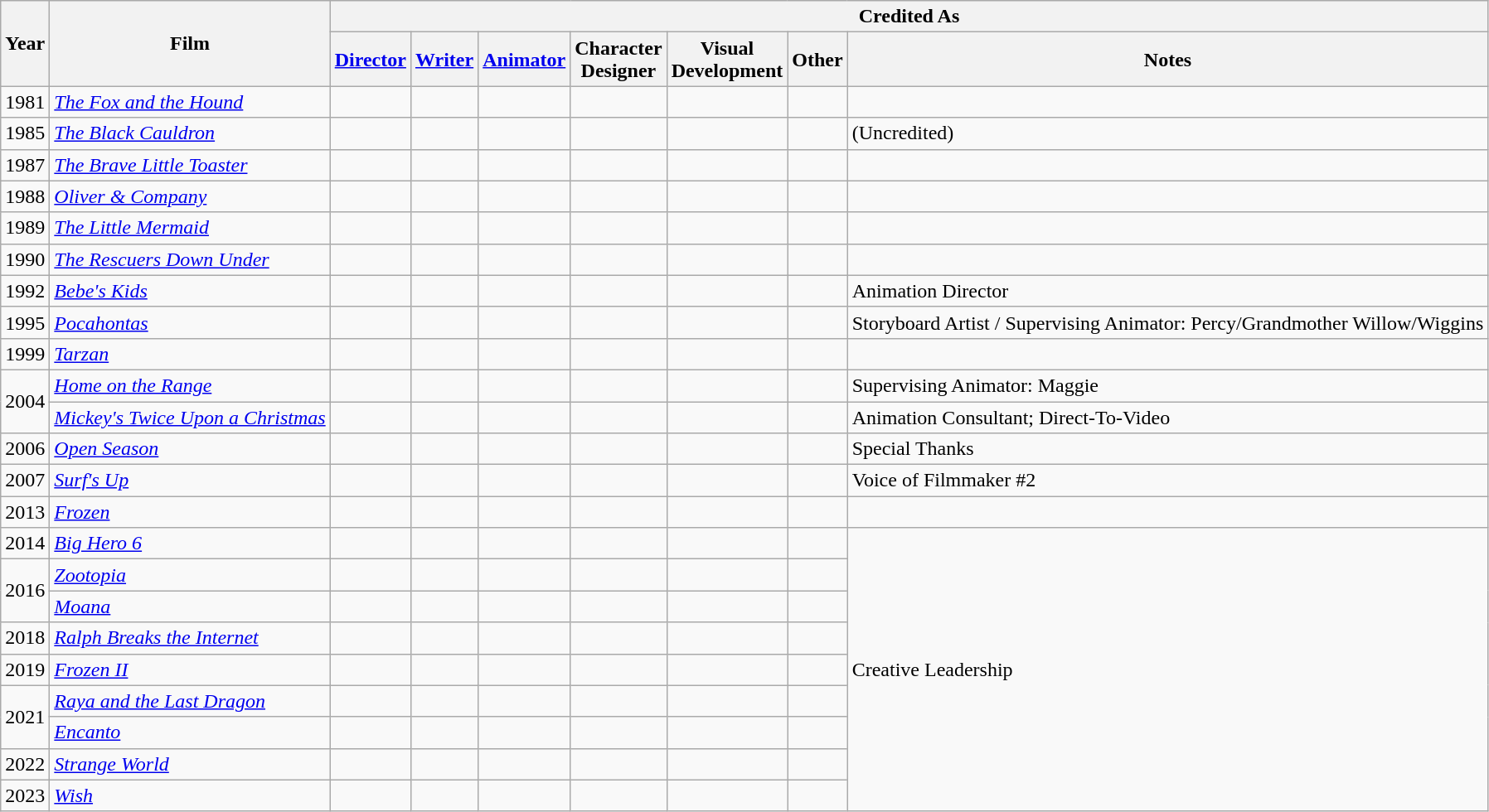<table class="wikitable">
<tr>
<th rowspan="2">Year</th>
<th rowspan="2">Film</th>
<th colspan="7">Credited As</th>
</tr>
<tr>
<th><a href='#'>Director</a></th>
<th><a href='#'>Writer</a></th>
<th><a href='#'>Animator</a></th>
<th>Character<br>Designer</th>
<th>Visual<br>Development</th>
<th>Other</th>
<th>Notes</th>
</tr>
<tr>
<td>1981</td>
<td><em><a href='#'>The Fox and the Hound</a></em></td>
<td></td>
<td></td>
<td></td>
<td></td>
<td></td>
<td></td>
<td></td>
</tr>
<tr>
<td>1985</td>
<td><em><a href='#'>The Black Cauldron</a></em></td>
<td></td>
<td></td>
<td></td>
<td></td>
<td></td>
<td></td>
<td>(Uncredited)</td>
</tr>
<tr>
<td>1987</td>
<td><em><a href='#'>The Brave Little Toaster</a></em></td>
<td></td>
<td></td>
<td></td>
<td></td>
<td></td>
<td></td>
<td></td>
</tr>
<tr>
<td>1988</td>
<td><em><a href='#'>Oliver & Company</a></em></td>
<td></td>
<td></td>
<td></td>
<td></td>
<td></td>
<td></td>
<td></td>
</tr>
<tr>
<td>1989</td>
<td><em><a href='#'>The Little Mermaid</a></em></td>
<td></td>
<td></td>
<td></td>
<td></td>
<td></td>
<td></td>
<td></td>
</tr>
<tr>
<td>1990</td>
<td><em><a href='#'>The Rescuers Down Under</a></em></td>
<td></td>
<td></td>
<td></td>
<td></td>
<td></td>
<td></td>
<td></td>
</tr>
<tr>
<td>1992</td>
<td><em><a href='#'>Bebe's Kids</a></em></td>
<td></td>
<td></td>
<td></td>
<td></td>
<td></td>
<td></td>
<td>Animation Director</td>
</tr>
<tr>
<td>1995</td>
<td><em><a href='#'>Pocahontas</a></em></td>
<td></td>
<td></td>
<td></td>
<td></td>
<td></td>
<td></td>
<td>Storyboard Artist / Supervising Animator: Percy/Grandmother Willow/Wiggins</td>
</tr>
<tr>
<td>1999</td>
<td><em><a href='#'>Tarzan</a></em></td>
<td></td>
<td></td>
<td></td>
<td></td>
<td></td>
<td></td>
<td></td>
</tr>
<tr>
<td rowspan=2>2004</td>
<td><em><a href='#'>Home on the Range</a></em></td>
<td></td>
<td></td>
<td></td>
<td></td>
<td></td>
<td></td>
<td>Supervising Animator: Maggie</td>
</tr>
<tr>
<td><em><a href='#'>Mickey's Twice Upon a Christmas</a></em></td>
<td></td>
<td></td>
<td></td>
<td></td>
<td></td>
<td></td>
<td>Animation Consultant; Direct-To-Video</td>
</tr>
<tr>
<td>2006</td>
<td><em><a href='#'>Open Season</a></em></td>
<td></td>
<td></td>
<td></td>
<td></td>
<td></td>
<td></td>
<td>Special Thanks</td>
</tr>
<tr>
<td>2007</td>
<td><em><a href='#'>Surf's Up</a></em></td>
<td></td>
<td></td>
<td></td>
<td></td>
<td></td>
<td></td>
<td>Voice of Filmmaker #2</td>
</tr>
<tr>
<td>2013</td>
<td><em><a href='#'>Frozen</a></em></td>
<td></td>
<td></td>
<td></td>
<td></td>
<td></td>
<td></td>
<td></td>
</tr>
<tr>
<td>2014</td>
<td><em><a href='#'>Big Hero 6</a></em></td>
<td></td>
<td></td>
<td></td>
<td></td>
<td></td>
<td></td>
<td rowspan=9>Creative Leadership</td>
</tr>
<tr>
<td rowspan=2>2016</td>
<td><em><a href='#'>Zootopia</a></em></td>
<td></td>
<td></td>
<td></td>
<td></td>
<td></td>
<td></td>
</tr>
<tr>
<td><em><a href='#'>Moana</a></em></td>
<td></td>
<td></td>
<td></td>
<td></td>
<td></td>
<td></td>
</tr>
<tr>
<td>2018</td>
<td><em><a href='#'>Ralph Breaks the Internet</a></em></td>
<td></td>
<td></td>
<td></td>
<td></td>
<td></td>
<td></td>
</tr>
<tr>
<td>2019</td>
<td><em><a href='#'>Frozen II</a></em></td>
<td></td>
<td></td>
<td></td>
<td></td>
<td></td>
<td></td>
</tr>
<tr>
<td rowspan=2>2021</td>
<td><em><a href='#'>Raya and the Last Dragon</a></em></td>
<td></td>
<td></td>
<td></td>
<td></td>
<td></td>
<td></td>
</tr>
<tr>
<td><em><a href='#'>Encanto</a></em></td>
<td></td>
<td></td>
<td></td>
<td></td>
<td></td>
<td></td>
</tr>
<tr>
<td>2022</td>
<td><em><a href='#'>Strange World</a></em></td>
<td></td>
<td></td>
<td></td>
<td></td>
<td></td>
<td></td>
</tr>
<tr>
<td>2023</td>
<td><em><a href='#'>Wish</a></em></td>
<td></td>
<td></td>
<td></td>
<td></td>
<td></td>
<td></td>
</tr>
</table>
